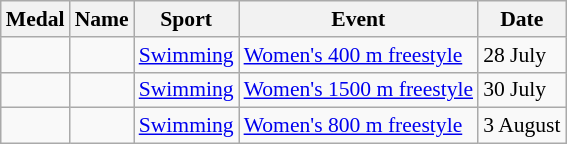<table class="wikitable sortable" style="font-size:90%">
<tr>
<th>Medal</th>
<th>Name</th>
<th>Sport</th>
<th>Event</th>
<th>Date</th>
</tr>
<tr>
<td></td>
<td></td>
<td><a href='#'>Swimming</a></td>
<td><a href='#'>Women's 400 m freestyle</a></td>
<td>28 July</td>
</tr>
<tr>
<td></td>
<td></td>
<td><a href='#'>Swimming</a></td>
<td><a href='#'>Women's 1500 m freestyle</a></td>
<td>30 July</td>
</tr>
<tr>
<td></td>
<td></td>
<td><a href='#'>Swimming</a></td>
<td><a href='#'>Women's 800 m freestyle</a></td>
<td>3 August</td>
</tr>
</table>
